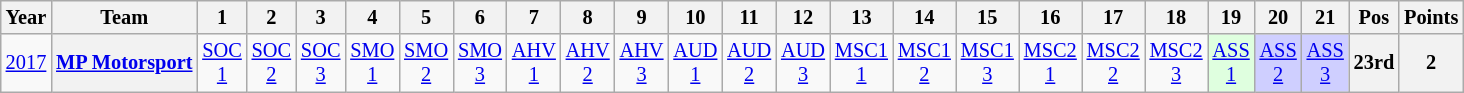<table class="wikitable" style="text-align:center; font-size:85%">
<tr>
<th>Year</th>
<th>Team</th>
<th>1</th>
<th>2</th>
<th>3</th>
<th>4</th>
<th>5</th>
<th>6</th>
<th>7</th>
<th>8</th>
<th>9</th>
<th>10</th>
<th>11</th>
<th>12</th>
<th>13</th>
<th>14</th>
<th>15</th>
<th>16</th>
<th>17</th>
<th>18</th>
<th>19</th>
<th>20</th>
<th>21</th>
<th>Pos</th>
<th>Points</th>
</tr>
<tr>
<td><a href='#'>2017</a></td>
<th nowrap><a href='#'>MP Motorsport</a></th>
<td style="background:#;"><a href='#'>SOC<br>1</a></td>
<td style="background:#;"><a href='#'>SOC<br>2</a></td>
<td style="background:#;"><a href='#'>SOC<br>3</a></td>
<td style="background:#;"><a href='#'>SMO<br>1</a></td>
<td style="background:#;"><a href='#'>SMO<br>2</a></td>
<td style="background:#;"><a href='#'>SMO<br>3</a></td>
<td style="background:#;"><a href='#'>AHV<br>1</a></td>
<td style="background:#;"><a href='#'>AHV<br>2</a></td>
<td style="background:#;"><a href='#'>AHV<br>3</a></td>
<td style="background:#;"><a href='#'>AUD<br>1</a></td>
<td style="background:#;"><a href='#'>AUD<br>2</a></td>
<td style="background:#;"><a href='#'>AUD<br>3</a></td>
<td style="background:#;"><a href='#'>MSC1<br>1</a></td>
<td style="background:#;"><a href='#'>MSC1<br>2</a></td>
<td style="background:#;"><a href='#'>MSC1<br>3</a></td>
<td style="background:#;"><a href='#'>MSC2<br>1</a></td>
<td style="background:#;"><a href='#'>MSC2<br>2</a></td>
<td style="background:#;"><a href='#'>MSC2<br>3</a></td>
<td style="background:#DFFFDF;"><a href='#'>ASS<br>1</a><br></td>
<td style="background:#CFCFFF;"><a href='#'>ASS<br>2</a><br></td>
<td style="background:#CFCFFF;"><a href='#'>ASS<br>3</a><br></td>
<th>23rd</th>
<th>2</th>
</tr>
</table>
